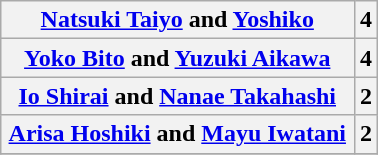<table class="wikitable" style="text-align:center; margin: 1em auto 1em auto" width="20%">
<tr>
<th><a href='#'>Natsuki Taiyo</a> and <a href='#'>Yoshiko</a></th>
<th>4</th>
</tr>
<tr>
<th><a href='#'>Yoko Bito</a> and <a href='#'>Yuzuki Aikawa</a></th>
<th>4</th>
</tr>
<tr>
<th><a href='#'>Io Shirai</a> and <a href='#'>Nanae Takahashi</a></th>
<th>2</th>
</tr>
<tr>
<th><a href='#'>Arisa Hoshiki</a> and <a href='#'>Mayu Iwatani</a></th>
<th>2</th>
</tr>
<tr>
</tr>
</table>
